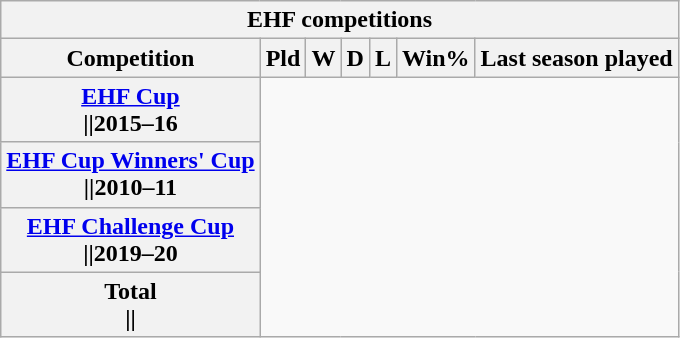<table class="wikitable unsortable plainrowheaders" style="text-align:center">
<tr>
<th colspan="10">EHF competitions</th>
</tr>
<tr>
<th scope="col">Competition</th>
<th scope="col">Pld</th>
<th scope="col">W</th>
<th scope="col">D</th>
<th scope="col">L</th>
<th scope="col">Win%</th>
<th scope="col">Last season played</th>
</tr>
<tr>
<th scope="row" align=left><a href='#'>EHF Cup</a><br>||2015–16</th>
</tr>
<tr>
<th scope="row" align=left><a href='#'>EHF Cup Winners' Cup</a><br>||2010–11</th>
</tr>
<tr>
<th scope="row" align=left><a href='#'>EHF Challenge Cup</a><br>||2019–20</th>
</tr>
<tr>
<th>Total<br>||</th>
</tr>
</table>
